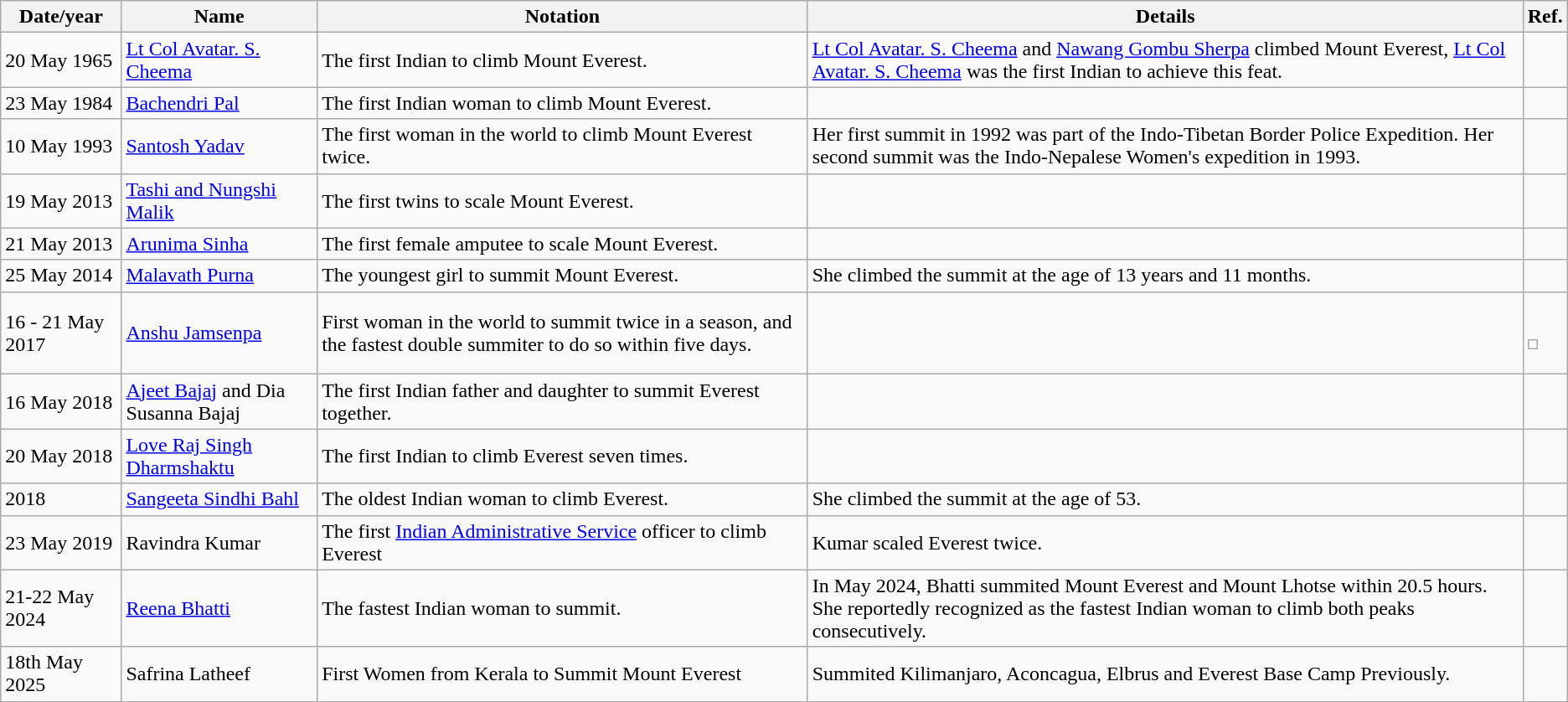<table class="wikitable">
<tr>
<th>Date/year</th>
<th>Name</th>
<th>Notation</th>
<th>Details</th>
<th>Ref.</th>
</tr>
<tr>
<td>20 May 1965</td>
<td><a href='#'>Lt Col Avatar. S. Cheema</a></td>
<td>The first Indian to climb Mount Everest.</td>
<td><a href='#'>Lt Col Avatar. S. Cheema</a> and <a href='#'>Nawang Gombu Sherpa</a> climbed Mount Everest,  <a href='#'>Lt Col Avatar. S. Cheema</a> was the first Indian to achieve this feat.</td>
<td></td>
</tr>
<tr>
<td>23 May 1984</td>
<td><a href='#'>Bachendri Pal</a></td>
<td>The first Indian woman to climb Mount Everest.</td>
<td></td>
<td></td>
</tr>
<tr>
<td>10 May 1993</td>
<td><a href='#'>Santosh Yadav</a></td>
<td>The first woman in the world to climb Mount Everest twice.</td>
<td>Her first summit in 1992 was part of the Indo-Tibetan Border Police Expedition. Her second summit was the Indo-Nepalese Women's expedition in 1993.</td>
<td></td>
</tr>
<tr>
<td>19 May 2013</td>
<td><a href='#'>Tashi and Nungshi Malik</a></td>
<td>The first twins to scale Mount Everest.</td>
<td></td>
<td></td>
</tr>
<tr>
<td>21 May 2013</td>
<td><a href='#'>Arunima Sinha</a></td>
<td>The first female amputee to scale Mount Everest.</td>
<td></td>
<td></td>
</tr>
<tr>
<td>25 May 2014</td>
<td><a href='#'>Malavath Purna</a></td>
<td>The youngest girl to summit Mount Everest.</td>
<td>She climbed the summit at the age of 13 years and 11 months.</td>
<td></td>
</tr>
<tr>
<td>16 - 21 May 2017</td>
<td><a href='#'>Anshu Jamsenpa</a></td>
<td>First woman in the world to summit twice in a season, and the fastest double summiter to do so within five days.</td>
<td></td>
<td><br><table class="wikitable">
<tr>
<td></td>
</tr>
</table>
</td>
</tr>
<tr>
<td>16 May 2018</td>
<td><a href='#'>Ajeet Bajaj</a> and Dia Susanna Bajaj</td>
<td>The first Indian father and daughter to summit  Everest together.</td>
<td></td>
<td></td>
</tr>
<tr>
<td>20 May 2018</td>
<td><a href='#'>Love Raj Singh Dharmshaktu</a></td>
<td>The first Indian to climb Everest seven times.</td>
<td></td>
<td></td>
</tr>
<tr>
<td>2018</td>
<td><a href='#'>Sangeeta Sindhi Bahl</a></td>
<td>The oldest Indian woman to climb Everest.</td>
<td>She climbed the summit at the age of 53.</td>
<td></td>
</tr>
<tr>
<td>23 May 2019</td>
<td>Ravindra Kumar</td>
<td>The first <a href='#'>Indian Administrative Service</a> officer to climb Everest</td>
<td>Kumar scaled Everest twice.</td>
<td></td>
</tr>
<tr>
<td>21-22 May 2024</td>
<td><a href='#'>Reena Bhatti</a></td>
<td>The fastest Indian woman to summit.</td>
<td>In May 2024, Bhatti summited Mount Everest and Mount Lhotse within 20.5 hours. She reportedly recognized as the fastest Indian woman to climb both peaks consecutively.</td>
<td></td>
</tr>
<tr>
<td>18th May 2025</td>
<td>Safrina Latheef</td>
<td>First Women from Kerala to Summit Mount Everest</td>
<td>Summited Kilimanjaro, Aconcagua, Elbrus and Everest Base Camp Previously.</td>
<td></td>
</tr>
</table>
